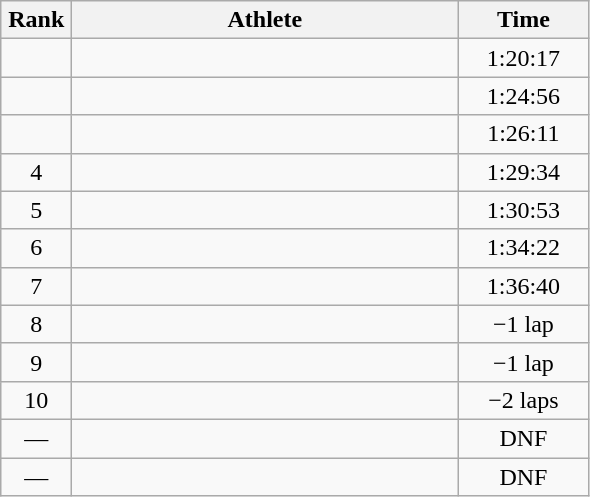<table class=wikitable style="text-align:center">
<tr>
<th width=40>Rank</th>
<th width=250>Athlete</th>
<th width=80>Time</th>
</tr>
<tr>
<td></td>
<td align=left></td>
<td>1:20:17</td>
</tr>
<tr>
<td></td>
<td align=left></td>
<td>1:24:56</td>
</tr>
<tr>
<td></td>
<td align=left></td>
<td>1:26:11</td>
</tr>
<tr>
<td>4</td>
<td align=left></td>
<td>1:29:34</td>
</tr>
<tr>
<td>5</td>
<td align=left></td>
<td>1:30:53</td>
</tr>
<tr>
<td>6</td>
<td align=left></td>
<td>1:34:22</td>
</tr>
<tr>
<td>7</td>
<td align=left></td>
<td>1:36:40</td>
</tr>
<tr>
<td>8</td>
<td align=left></td>
<td>−1 lap</td>
</tr>
<tr>
<td>9</td>
<td align=left></td>
<td>−1 lap</td>
</tr>
<tr>
<td>10</td>
<td align=left></td>
<td>−2 laps</td>
</tr>
<tr>
<td>—</td>
<td align=left></td>
<td>DNF</td>
</tr>
<tr>
<td>—</td>
<td align=left></td>
<td>DNF</td>
</tr>
</table>
